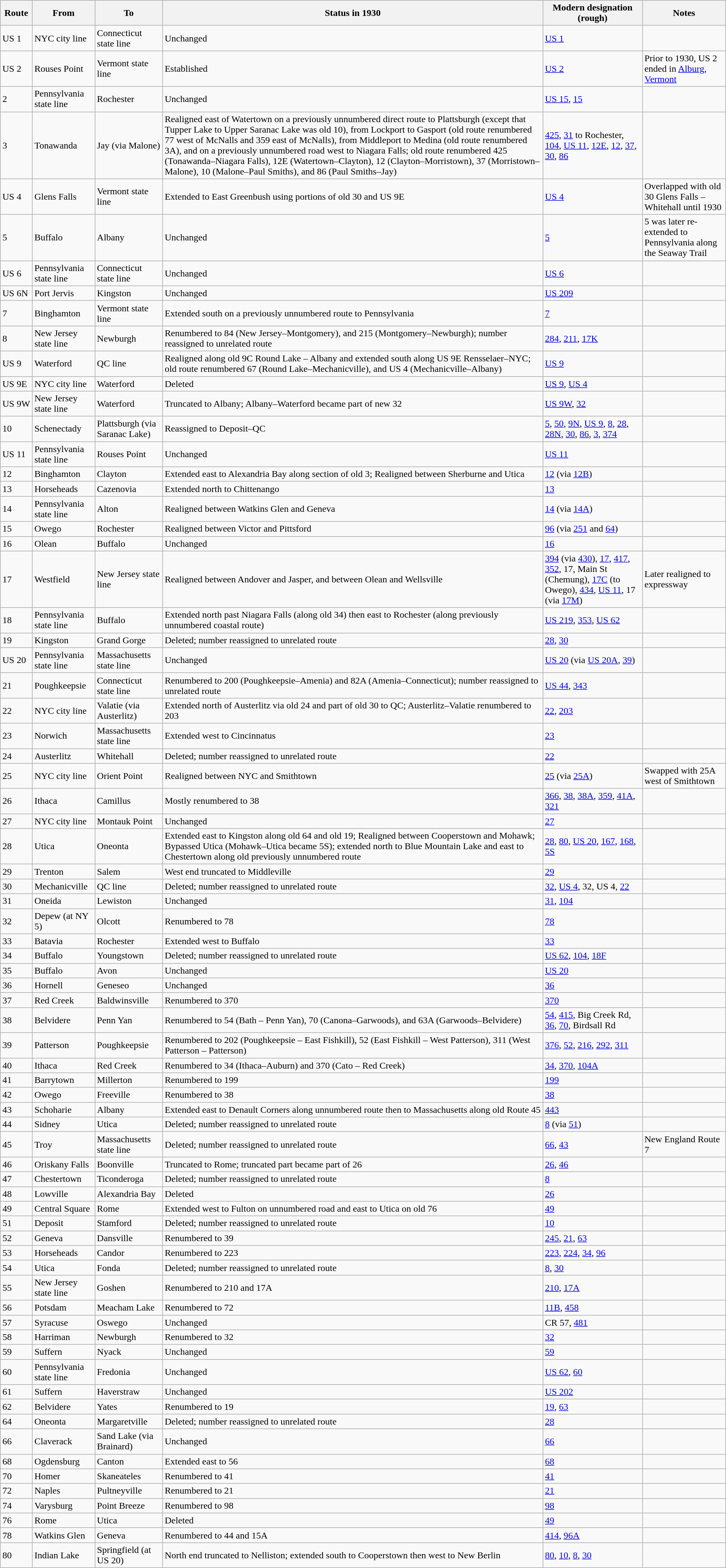<table class=wikitable>
<tr>
<th>Route</th>
<th>From</th>
<th>To</th>
<th>Status in 1930</th>
<th>Modern designation (rough)</th>
<th>Notes</th>
</tr>
<tr>
<td>US 1</td>
<td>NYC city line</td>
<td>Connecticut state line</td>
<td>Unchanged</td>
<td><a href='#'>US 1</a></td>
<td></td>
</tr>
<tr>
<td>US 2</td>
<td>Rouses Point</td>
<td>Vermont state line</td>
<td>Established</td>
<td><a href='#'>US 2</a></td>
<td>Prior to 1930, US 2 ended in <a href='#'>Alburg, Vermont</a></td>
</tr>
<tr>
<td>2</td>
<td>Pennsylvania state line</td>
<td>Rochester</td>
<td>Unchanged</td>
<td><a href='#'>US 15</a>, <a href='#'>15</a></td>
<td></td>
</tr>
<tr>
<td>3</td>
<td>Tonawanda</td>
<td>Jay (via Malone)</td>
<td>Realigned east of Watertown on a previously unnumbered direct route to Plattsburgh (except that Tupper Lake to Upper Saranac Lake was old 10), from Lockport to Gasport (old route renumbered 77 west of McNalls and 359 east of McNalls), from Middleport to Medina (old route renumbered 3A), and on a previously unnumbered road west to Niagara Falls; old route renumbered 425 (Tonawanda–Niagara Falls), 12E (Watertown–Clayton), 12 (Clayton–Morristown), 37 (Morristown–Malone), 10 (Malone–Paul Smiths), and 86 (Paul Smiths–Jay)</td>
<td><a href='#'>425</a>, <a href='#'>31</a> to Rochester, <a href='#'>104</a>, <a href='#'>US 11</a>, <a href='#'>12E</a>, <a href='#'>12</a>, <a href='#'>37</a>, <a href='#'>30</a>, <a href='#'>86</a></td>
<td></td>
</tr>
<tr>
<td>US 4</td>
<td>Glens Falls</td>
<td>Vermont state line</td>
<td>Extended to East Greenbush using portions of old 30 and US 9E</td>
<td><a href='#'>US 4</a></td>
<td>Overlapped with old 30 Glens Falls – Whitehall until 1930</td>
</tr>
<tr>
<td>5</td>
<td>Buffalo</td>
<td>Albany</td>
<td>Unchanged</td>
<td><a href='#'>5</a></td>
<td>5 was later re-extended to Pennsylvania along the Seaway Trail</td>
</tr>
<tr>
<td>US 6</td>
<td>Pennsylvania state line</td>
<td>Connecticut state line</td>
<td>Unchanged</td>
<td><a href='#'>US 6</a></td>
<td></td>
</tr>
<tr>
<td>US 6N</td>
<td>Port Jervis</td>
<td>Kingston</td>
<td>Unchanged</td>
<td><a href='#'>US 209</a></td>
<td></td>
</tr>
<tr>
<td>7</td>
<td>Binghamton</td>
<td>Vermont state line</td>
<td>Extended south on a previously unnumbered route to Pennsylvania</td>
<td><a href='#'>7</a></td>
<td></td>
</tr>
<tr>
<td>8</td>
<td>New Jersey state line</td>
<td>Newburgh</td>
<td>Renumbered to 84 (New Jersey–Montgomery), and 215 (Montgomery–Newburgh); number reassigned to unrelated route</td>
<td><a href='#'>284</a>, <a href='#'>211</a>, <a href='#'>17K</a></td>
<td></td>
</tr>
<tr>
<td>US 9</td>
<td>Waterford</td>
<td>QC line</td>
<td>Realigned along old 9C Round Lake – Albany and extended south along US 9E Rensselaer–NYC; old route renumbered 67 (Round Lake–Mechanicville), and US 4 (Mechanicville–Albany)</td>
<td><a href='#'>US 9</a></td>
<td></td>
</tr>
<tr>
<td>US 9E</td>
<td>NYC city line</td>
<td>Waterford</td>
<td>Deleted</td>
<td><a href='#'>US 9</a>, <a href='#'>US 4</a></td>
<td></td>
</tr>
<tr>
<td>US 9W</td>
<td>New Jersey state line</td>
<td>Waterford</td>
<td>Truncated to Albany; Albany–Waterford became part of new 32</td>
<td><a href='#'>US 9W</a>, <a href='#'>32</a></td>
<td></td>
</tr>
<tr>
<td>10</td>
<td>Schenectady</td>
<td>Plattsburgh (via Saranac Lake)</td>
<td>Reassigned to Deposit–QC</td>
<td><a href='#'>5</a>, <a href='#'>50</a>, <a href='#'>9N</a>, <a href='#'>US 9</a>, <a href='#'>8</a>, <a href='#'>28</a>, <a href='#'>28N</a>, <a href='#'>30</a>, <a href='#'>86</a>, <a href='#'>3</a>, <a href='#'>374</a></td>
<td></td>
</tr>
<tr>
<td>US 11</td>
<td>Pennsylvania state line</td>
<td>Rouses Point</td>
<td>Unchanged</td>
<td><a href='#'>US 11</a></td>
<td></td>
</tr>
<tr>
<td>12</td>
<td>Binghamton</td>
<td>Clayton</td>
<td>Extended east to Alexandria Bay along section of old 3; Realigned between Sherburne and Utica</td>
<td><a href='#'>12</a> (via <a href='#'>12B</a>)</td>
<td></td>
</tr>
<tr>
<td>13</td>
<td>Horseheads</td>
<td>Cazenovia</td>
<td>Extended north to Chittenango</td>
<td><a href='#'>13</a></td>
<td></td>
</tr>
<tr>
<td>14</td>
<td>Pennsylvania state line</td>
<td>Alton</td>
<td>Realigned between Watkins Glen and Geneva</td>
<td><a href='#'>14</a> (via <a href='#'>14A</a>)</td>
<td></td>
</tr>
<tr>
<td>15</td>
<td>Owego</td>
<td>Rochester</td>
<td>Realigned between Victor and Pittsford</td>
<td><a href='#'>96</a> (via <a href='#'>251</a> and <a href='#'>64</a>)</td>
<td></td>
</tr>
<tr>
<td>16</td>
<td>Olean</td>
<td>Buffalo</td>
<td>Unchanged</td>
<td><a href='#'>16</a></td>
<td></td>
</tr>
<tr>
<td>17</td>
<td>Westfield</td>
<td>New Jersey state line</td>
<td>Realigned between Andover and Jasper, and between Olean and Wellsville</td>
<td><a href='#'>394</a> (via <a href='#'>430</a>), <a href='#'>17</a>, <a href='#'>417</a>, <a href='#'>352</a>, 17, Main St (Chemung), <a href='#'>17C</a> (to Owego), <a href='#'>434</a>, <a href='#'>US 11</a>, 17 (via <a href='#'>17M</a>)</td>
<td>Later realigned to expressway</td>
</tr>
<tr>
<td>18</td>
<td>Pennsylvania state line</td>
<td>Buffalo</td>
<td>Extended north past Niagara Falls (along old 34) then east to Rochester (along previously unnumbered coastal route)</td>
<td><a href='#'>US 219</a>, <a href='#'>353</a>, <a href='#'>US 62</a></td>
<td></td>
</tr>
<tr>
<td>19</td>
<td>Kingston</td>
<td>Grand Gorge</td>
<td>Deleted; number reassigned to unrelated route</td>
<td><a href='#'>28</a>, <a href='#'>30</a></td>
<td></td>
</tr>
<tr>
<td>US 20</td>
<td>Pennsylvania state line</td>
<td>Massachusetts state line</td>
<td>Unchanged</td>
<td><a href='#'>US 20</a> (via <a href='#'>US 20A</a>, <a href='#'>39</a>)</td>
<td></td>
</tr>
<tr>
<td>21</td>
<td>Poughkeepsie</td>
<td>Connecticut state line</td>
<td>Renumbered to 200 (Poughkeepsie–Amenia) and 82A (Amenia–Connecticut); number reassigned to unrelated route</td>
<td><a href='#'>US 44</a>, <a href='#'>343</a></td>
<td></td>
</tr>
<tr>
<td>22</td>
<td>NYC city line</td>
<td>Valatie (via Austerlitz)</td>
<td>Extended north of Austerlitz via old 24 and part of old 30 to QC; Austerlitz–Valatie renumbered to 203</td>
<td><a href='#'>22</a>, <a href='#'>203</a></td>
<td></td>
</tr>
<tr>
<td>23</td>
<td>Norwich</td>
<td>Massachusetts state line</td>
<td>Extended west to Cincinnatus</td>
<td><a href='#'>23</a></td>
<td></td>
</tr>
<tr>
<td>24</td>
<td>Austerlitz</td>
<td>Whitehall</td>
<td>Deleted; number reassigned to unrelated route</td>
<td><a href='#'>22</a></td>
<td></td>
</tr>
<tr>
<td>25</td>
<td>NYC city line</td>
<td>Orient Point</td>
<td>Realigned between NYC and Smithtown</td>
<td><a href='#'>25</a> (via <a href='#'>25A</a>)</td>
<td>Swapped with 25A west of Smithtown</td>
</tr>
<tr>
<td>26</td>
<td>Ithaca</td>
<td>Camillus</td>
<td>Mostly renumbered to 38</td>
<td><a href='#'>366</a>, <a href='#'>38</a>, <a href='#'>38A</a>, <a href='#'>359</a>, <a href='#'>41A</a>, <a href='#'>321</a></td>
<td></td>
</tr>
<tr>
<td>27</td>
<td>NYC city line</td>
<td>Montauk Point</td>
<td>Unchanged</td>
<td><a href='#'>27</a></td>
<td></td>
</tr>
<tr>
<td>28</td>
<td>Utica</td>
<td>Oneonta</td>
<td>Extended east to Kingston along old 64 and old 19; Realigned between Cooperstown and Mohawk; Bypassed Utica (Mohawk–Utica became 5S); extended north to Blue Mountain Lake and east to Chestertown along old previously unnumbered route</td>
<td><a href='#'>28</a>, <a href='#'>80</a>, <a href='#'>US 20</a>, <a href='#'>167</a>, <a href='#'>168</a>, <a href='#'>5S</a></td>
<td></td>
</tr>
<tr>
<td>29</td>
<td>Trenton</td>
<td>Salem</td>
<td>West end truncated to Middleville</td>
<td><a href='#'>29</a></td>
<td></td>
</tr>
<tr>
<td>30</td>
<td>Mechanicville</td>
<td>QC line</td>
<td>Deleted; number reassigned to unrelated route</td>
<td><a href='#'>32</a>, <a href='#'>US 4</a>, 32, US 4, <a href='#'>22</a></td>
<td></td>
</tr>
<tr>
<td>31</td>
<td>Oneida</td>
<td>Lewiston</td>
<td>Unchanged</td>
<td><a href='#'>31</a>, <a href='#'>104</a></td>
<td></td>
</tr>
<tr>
<td>32</td>
<td>Depew (at NY 5)</td>
<td>Olcott</td>
<td>Renumbered to 78</td>
<td><a href='#'>78</a></td>
<td></td>
</tr>
<tr>
<td>33</td>
<td>Batavia</td>
<td>Rochester</td>
<td>Extended west to Buffalo</td>
<td><a href='#'>33</a></td>
<td></td>
</tr>
<tr>
<td>34</td>
<td>Buffalo</td>
<td>Youngstown</td>
<td>Deleted; number reassigned to unrelated route</td>
<td><a href='#'>US 62</a>, <a href='#'>104</a>, <a href='#'>18F</a></td>
<td></td>
</tr>
<tr>
<td>35</td>
<td>Buffalo</td>
<td>Avon</td>
<td>Unchanged</td>
<td><a href='#'>US 20</a></td>
<td></td>
</tr>
<tr>
<td>36</td>
<td>Hornell</td>
<td>Geneseo</td>
<td>Unchanged</td>
<td><a href='#'>36</a></td>
<td></td>
</tr>
<tr>
<td>37</td>
<td>Red Creek</td>
<td>Baldwinsville</td>
<td>Renumbered to 370</td>
<td><a href='#'>370</a></td>
<td></td>
</tr>
<tr>
<td>38</td>
<td>Belvidere</td>
<td>Penn Yan</td>
<td>Renumbered to 54 (Bath – Penn Yan), 70 (Canona–Garwoods), and 63A (Garwoods–Belvidere)</td>
<td><a href='#'>54</a>, <a href='#'>415</a>, Big Creek Rd, <a href='#'>36</a>, <a href='#'>70</a>, Birdsall Rd</td>
<td></td>
</tr>
<tr>
<td>39</td>
<td>Patterson</td>
<td>Poughkeepsie</td>
<td>Renumbered to 202 (Poughkeepsie – East Fishkill), 52 (East Fishkill – West Patterson), 311 (West Patterson – Patterson)</td>
<td><a href='#'>376</a>, <a href='#'>52</a>, <a href='#'>216</a>, <a href='#'>292</a>, <a href='#'>311</a></td>
<td></td>
</tr>
<tr>
<td>40</td>
<td>Ithaca</td>
<td>Red Creek</td>
<td>Renumbered to 34 (Ithaca–Auburn) and 370 (Cato – Red Creek)</td>
<td><a href='#'>34</a>, <a href='#'>370</a>, <a href='#'>104A</a></td>
<td></td>
</tr>
<tr>
<td>41</td>
<td>Barrytown</td>
<td>Millerton</td>
<td>Renumbered to 199</td>
<td><a href='#'>199</a></td>
<td></td>
</tr>
<tr>
<td>42</td>
<td>Owego</td>
<td>Freeville</td>
<td>Renumbered to 38</td>
<td><a href='#'>38</a></td>
<td></td>
</tr>
<tr>
<td>43</td>
<td>Schoharie</td>
<td>Albany</td>
<td>Extended east to Denault Corners along unnumbered route then to Massachusetts along old Route 45</td>
<td><a href='#'>443</a></td>
<td></td>
</tr>
<tr>
<td>44</td>
<td>Sidney</td>
<td>Utica</td>
<td>Deleted; number reassigned to unrelated route</td>
<td><a href='#'>8</a> (via <a href='#'>51</a>)</td>
<td></td>
</tr>
<tr>
<td>45</td>
<td>Troy</td>
<td>Massachusetts state line</td>
<td>Deleted; number reassigned to unrelated route</td>
<td><a href='#'>66</a>, <a href='#'>43</a></td>
<td>New England Route 7</td>
</tr>
<tr>
<td>46</td>
<td>Oriskany Falls</td>
<td>Boonville</td>
<td>Truncated to Rome; truncated part became part of 26</td>
<td><a href='#'>26</a>, <a href='#'>46</a></td>
<td></td>
</tr>
<tr>
<td>47</td>
<td>Chestertown</td>
<td>Ticonderoga</td>
<td>Deleted; number reassigned to unrelated route</td>
<td><a href='#'>8</a></td>
<td></td>
</tr>
<tr>
<td>48</td>
<td>Lowville</td>
<td>Alexandria Bay</td>
<td>Deleted</td>
<td><a href='#'>26</a></td>
<td></td>
</tr>
<tr>
<td>49</td>
<td>Central Square</td>
<td>Rome</td>
<td>Extended west to Fulton on unnumbered road and east to Utica on old 76</td>
<td><a href='#'>49</a></td>
<td></td>
</tr>
<tr>
<td>51</td>
<td>Deposit</td>
<td>Stamford</td>
<td>Deleted; number reassigned to unrelated route</td>
<td><a href='#'>10</a></td>
<td></td>
</tr>
<tr>
<td>52</td>
<td>Geneva</td>
<td>Dansville</td>
<td>Renumbered to 39</td>
<td><a href='#'>245</a>, <a href='#'>21</a>, <a href='#'>63</a></td>
<td></td>
</tr>
<tr>
<td>53</td>
<td>Horseheads</td>
<td>Candor</td>
<td>Renumbered to 223</td>
<td><a href='#'>223</a>, <a href='#'>224</a>, <a href='#'>34</a>, <a href='#'>96</a></td>
<td></td>
</tr>
<tr>
<td>54</td>
<td>Utica</td>
<td>Fonda</td>
<td>Deleted; number reassigned to unrelated route</td>
<td><a href='#'>8</a>, <a href='#'>30</a></td>
<td></td>
</tr>
<tr>
<td>55</td>
<td>New Jersey state line</td>
<td>Goshen</td>
<td>Renumbered to 210 and 17A</td>
<td><a href='#'>210</a>, <a href='#'>17A</a></td>
<td></td>
</tr>
<tr>
<td>56</td>
<td>Potsdam</td>
<td>Meacham Lake</td>
<td>Renumbered to 72</td>
<td><a href='#'>11B</a>, <a href='#'>458</a></td>
<td></td>
</tr>
<tr>
<td>57</td>
<td>Syracuse</td>
<td>Oswego</td>
<td>Unchanged</td>
<td>CR 57, <a href='#'>481</a></td>
<td></td>
</tr>
<tr>
<td>58</td>
<td>Harriman</td>
<td>Newburgh</td>
<td>Renumbered to 32</td>
<td><a href='#'>32</a></td>
<td></td>
</tr>
<tr>
<td>59</td>
<td>Suffern</td>
<td>Nyack</td>
<td>Unchanged</td>
<td><a href='#'>59</a></td>
<td></td>
</tr>
<tr>
<td>60</td>
<td>Pennsylvania state line</td>
<td>Fredonia</td>
<td>Unchanged</td>
<td><a href='#'>US 62</a>, <a href='#'>60</a></td>
<td></td>
</tr>
<tr>
<td>61</td>
<td>Suffern</td>
<td>Haverstraw</td>
<td>Unchanged</td>
<td><a href='#'>US 202</a></td>
<td></td>
</tr>
<tr>
<td>62</td>
<td>Belvidere</td>
<td>Yates</td>
<td>Renumbered to 19</td>
<td><a href='#'>19</a>, <a href='#'>63</a></td>
<td></td>
</tr>
<tr>
<td>64</td>
<td>Oneonta</td>
<td>Margaretville</td>
<td>Deleted; number reassigned to unrelated route</td>
<td><a href='#'>28</a></td>
<td></td>
</tr>
<tr>
<td>66</td>
<td>Claverack</td>
<td>Sand Lake (via Brainard)</td>
<td>Unchanged</td>
<td><a href='#'>66</a></td>
<td></td>
</tr>
<tr>
<td>68</td>
<td>Ogdensburg</td>
<td>Canton</td>
<td>Extended east to 56</td>
<td><a href='#'>68</a></td>
<td></td>
</tr>
<tr>
<td>70</td>
<td>Homer</td>
<td>Skaneateles</td>
<td>Renumbered to 41</td>
<td><a href='#'>41</a></td>
<td></td>
</tr>
<tr>
<td>72</td>
<td>Naples</td>
<td>Pultneyville</td>
<td>Renumbered to 21</td>
<td><a href='#'>21</a></td>
<td></td>
</tr>
<tr>
<td>74</td>
<td>Varysburg</td>
<td>Point Breeze</td>
<td>Renumbered to 98</td>
<td><a href='#'>98</a></td>
<td></td>
</tr>
<tr>
<td>76</td>
<td>Rome</td>
<td>Utica</td>
<td>Deleted</td>
<td><a href='#'>49</a></td>
<td></td>
</tr>
<tr>
<td>78</td>
<td>Watkins Glen</td>
<td>Geneva</td>
<td>Renumbered to 44 and 15A</td>
<td><a href='#'>414</a>, <a href='#'>96A</a></td>
<td></td>
</tr>
<tr>
<td>80</td>
<td>Indian Lake</td>
<td>Springfield (at US 20)</td>
<td>North end truncated to Nelliston; extended south to Cooperstown then west to New Berlin</td>
<td><a href='#'>80</a>, <a href='#'>10</a>, <a href='#'>8</a>, <a href='#'>30</a></td>
<td></td>
</tr>
</table>
